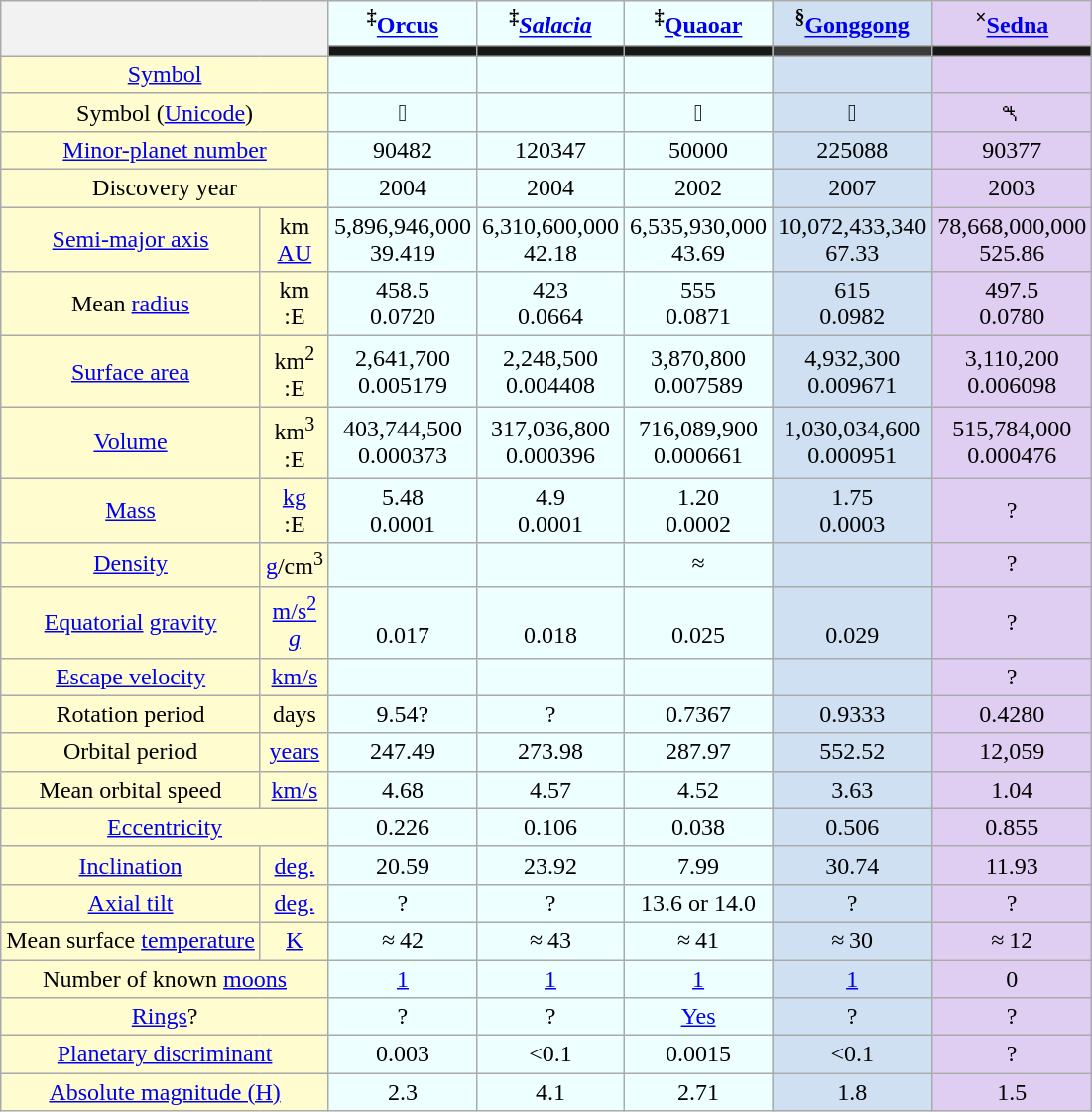<table class="wikitable" style="text-align: center;">
<tr>
<th colspan="2" rowspan=2> </th>
<th style="background: #eff;"><sup>‡</sup><a href='#'>Orcus</a></th>
<th style="background: #eff;"><sup>‡</sup><em><a href='#'>Salacia</a></em></th>
<th style="background: #eff;"><sup>‡</sup><a href='#'>Quaoar</a></th>
<th style="background: #CEE0F2;"><sup>§</sup><a href='#'>Gonggong</a></th>
<th style="background: #E0CEF2;"><sup>×</sup><a href='#'>Sedna</a></th>
</tr>
<tr>
<td style="background: #181818;"></td>
<td style="background: #181818;"></td>
<td style="background: #181818;"></td>
<td style="background: #3c3c3c;"></td>
<td style="background: #181818;"></td>
</tr>
<tr>
<td colspan="2" style="background: #fffdd0;"><a href='#'>Symbol</a></td>
<td style="background: #eff;"></td>
<td style="background: #eff;"></td>
<td style="background: #eff;"></td>
<td style="background: #CEE0F2;"></td>
<td style="background: #E0CEF2;"></td>
</tr>
<tr>
<td colspan="2" style="background: #fffdd0;">Symbol (<a href='#'>Unicode</a>)</td>
<td style="background: #eff;">🝿</td>
<td style="background: #eff;"></td>
<td style="background: #eff;">🝾</td>
<td style="background: #CEE0F2;">🝽</td>
<td style="background: #E0CEF2;">⯲</td>
</tr>
<tr>
<td colspan="2" style="background: #fffdd0;"><a href='#'>Minor-planet number</a></td>
<td style="background: #eff;">90482</td>
<td style="background: #eff;">120347</td>
<td style="background: #eff;">50000</td>
<td style="background: #CEE0F2;">225088</td>
<td style="background: #E0CEF2;">90377</td>
</tr>
<tr>
<td colspan="2" style="background: #fffdd0;">Discovery year</td>
<td style="background: #eff;">2004</td>
<td style="background: #eff;">2004</td>
<td style="background: #eff;">2002</td>
<td style="background: #CEE0F2;">2007</td>
<td style="background: #E0CEF2;">2003</td>
</tr>
<tr>
<td style="background: #fffdd0;"><a href='#'>Semi-major axis</a></td>
<td style="background: #fffdd0;">km <br> <a href='#'>AU</a></td>
<td style="background: #eff;">5,896,946,000 <br> 39.419</td>
<td style="background: #eff;">6,310,600,000 <br> 42.18</td>
<td style="background: #eff;">6,535,930,000 <br> 43.69</td>
<td style="background: #CEE0F2;">10,072,433,340 <br> 67.33</td>
<td style="background: #E0CEF2;">78,668,000,000 <br> 525.86</td>
</tr>
<tr>
<td style="background: #fffdd0;">Mean <a href='#'>radius</a></td>
<td style="background: #fffdd0;">km <br> :E</td>
<td style="background: #eff;">458.5 <br> 0.0720</td>
<td style="background: #eff;">423<br> 0.0664</td>
<td style="background: #eff;">555 <br> 0.0871</td>
<td style="background: #CEE0F2;">615 <br> 0.0982</td>
<td style="background: #E0CEF2;">497.5 <br> 0.0780</td>
</tr>
<tr>
<td style="background: #fffdd0;"><a href='#'>Surface area</a></td>
<td style="background: #fffdd0;">km<sup>2</sup> <br> :E</td>
<td style="background: #eff;">2,641,700 <br> 0.005179</td>
<td style="background: #eff;">2,248,500 <br> 0.004408</td>
<td style="background: #eff;">3,870,800 <br> 0.007589</td>
<td style="background: #CEE0F2;">4,932,300 <br> 0.009671</td>
<td style="background: #E0CEF2;">3,110,200 <br> 0.006098</td>
</tr>
<tr>
<td style="background: #fffdd0;"><a href='#'>Volume</a></td>
<td style="background: #fffdd0;">km<sup>3</sup> <br> :E</td>
<td style="background: #eff;">403,744,500 <br> 0.000373</td>
<td style="background: #eff;">317,036,800 <br> 0.000396</td>
<td style="background: #eff;">716,089,900<br> 0.000661</td>
<td style="background: #CEE0F2;">1,030,034,600 <br> 0.000951</td>
<td style="background: #E0CEF2;">515,784,000 <br> 0.000476</td>
</tr>
<tr>
<td style="background: #fffdd0;"><a href='#'>Mass</a></td>
<td style="background: #fffdd0;"><a href='#'>kg</a> <br> :E</td>
<td style="background: #eff;">5.48 <br> 0.0001</td>
<td style="background: #eff;">4.9<br> 0.0001</td>
<td style="background: #eff;">1.20<br> 0.0002</td>
<td style="background: #CEE0F2;">1.75<br>0.0003</td>
<td style="background: #E0CEF2;">?</td>
</tr>
<tr>
<td style="background: #fffdd0;"><a href='#'>Density</a></td>
<td style="background: #fffdd0;"><a href='#'>g</a>/cm<sup>3</sup></td>
<td style="background: #eff;"></td>
<td style="background: #eff;"></td>
<td style="background: #eff;">≈ </td>
<td style="background: #CEE0F2;"></td>
<td style="background: #E0CEF2;">?</td>
</tr>
<tr>
<td style="background: #fffdd0;"><a href='#'>Equatorial</a> <a href='#'>gravity</a></td>
<td style="background: #fffdd0;"><a href='#'>m/s<sup>2</sup></a><br><a href='#'><em>g</em></a></td>
<td style="background: #eff;"><br>0.017</td>
<td style="background: #eff;"><br>0.018</td>
<td style="background: #eff;"><br>0.025</td>
<td style="background: #CEE0F2;"><br>0.029</td>
<td style="background: #E0CEF2;">?</td>
</tr>
<tr>
<td style="background: #fffdd0;"><a href='#'>Escape velocity</a></td>
<td style="background: #fffdd0;"><a href='#'>km/s</a></td>
<td style="background: #eff;"></td>
<td style="background: #eff;"></td>
<td style="background: #eff;"></td>
<td style="background: #CEE0F2;"></td>
<td style="background: #E0CEF2;">?</td>
</tr>
<tr>
<td style="background: #fffdd0;">Rotation period</td>
<td style="background: #fffdd0;">days</td>
<td style="background: #eff;">9.54?</td>
<td style="background: #eff;">?</td>
<td style="background: #eff;">0.7367</td>
<td style="background: #CEE0F2;">0.9333</td>
<td style="background: #E0CEF2;">0.4280</td>
</tr>
<tr>
<td style="background: #fffdd0;">Orbital period</td>
<td style="background: #fffdd0;"><a href='#'>years</a></td>
<td style="background: #eff;">247.49</td>
<td style="background: #eff;">273.98</td>
<td style="background: #eff;">287.97</td>
<td style="background: #CEE0F2;">552.52</td>
<td style="background: #E0CEF2;">12,059</td>
</tr>
<tr>
<td style="background: #fffdd0;">Mean orbital speed</td>
<td style="background: #fffdd0;"><a href='#'>km/s</a></td>
<td style="background: #eff;">4.68</td>
<td style="background: #eff;">4.57</td>
<td style="background: #eff;">4.52</td>
<td style="background: #CEE0F2;">3.63</td>
<td style="background: #E0CEF2;">1.04</td>
</tr>
<tr>
<td colspan="2" style="background: #fffdd0;"><a href='#'>Eccentricity</a></td>
<td style="background: #eff;">0.226</td>
<td style="background: #eff;">0.106</td>
<td style="background: #eff;">0.038</td>
<td style="background: #CEE0F2;">0.506</td>
<td style="background: #E0CEF2;">0.855</td>
</tr>
<tr>
<td style="background: #fffdd0;"><a href='#'>Inclination</a></td>
<td style="background: #fffdd0;"><a href='#'>deg.</a></td>
<td style="background: #eff;">20.59</td>
<td style="background: #eff;">23.92</td>
<td style="background: #eff;">7.99</td>
<td style="background: #CEE0F2;">30.74</td>
<td style="background: #E0CEF2;">11.93</td>
</tr>
<tr>
<td style="background: #fffdd0;"><a href='#'>Axial tilt</a></td>
<td style="background: #fffdd0;"><a href='#'>deg.</a></td>
<td style="background: #eff;">?</td>
<td style="background: #eff;">?</td>
<td style="background: #eff;">13.6 or 14.0</td>
<td style="background: #CEE0F2;">?</td>
<td style="background: #E0CEF2;">?</td>
</tr>
<tr>
<td style="background: #fffdd0;">Mean surface <a href='#'>temperature</a></td>
<td style="background: #fffdd0;"><a href='#'>K</a></td>
<td style="background: #eff;">≈ 42</td>
<td style="background: #eff;">≈ 43</td>
<td style="background: #eff;">≈ 41</td>
<td style="background: #CEE0F2;">≈ 30</td>
<td style="background: #E0CEF2;">≈ 12</td>
</tr>
<tr>
<td colspan="2" style="background: #fffdd0;">Number of known <a href='#'>moons</a></td>
<td style="background: #eff;"><a href='#'>1</a></td>
<td style="background: #eff;"><a href='#'>1</a></td>
<td style="background: #eff;"><a href='#'>1</a></td>
<td style="background: #CEE0F2;"><a href='#'>1</a></td>
<td style="background: #E0CEF2;">0</td>
</tr>
<tr>
<td colspan="2" style="background: #fffdd0;"><a href='#'>Rings</a>?</td>
<td style="background: #eff;">?</td>
<td style="background: #eff;">?</td>
<td style="background: #eff;"><a href='#'>Yes</a></td>
<td style="background: #CEE0F2;">?</td>
<td style="background: #E0CEF2;">?</td>
</tr>
<tr>
<td colspan="2" style="background: #fffdd0;"><a href='#'>Planetary discriminant</a></td>
<td style="background: #eff;">0.003</td>
<td style="background: #eff;"><0.1</td>
<td style="background: #eff;">0.0015</td>
<td style="background: #CEE0F2;"><0.1</td>
<td style="background: #E0CEF2;">?</td>
</tr>
<tr>
<td colspan="2" style="background: #fffdd0;"><a href='#'>Absolute magnitude (H)</a></td>
<td style="background: #eff;">2.3</td>
<td style="background: #eff;">4.1</td>
<td style="background: #eff;">2.71</td>
<td style="background: #CEE0F2;">1.8</td>
<td style="background: #E0CEF2;">1.5</td>
</tr>
</table>
